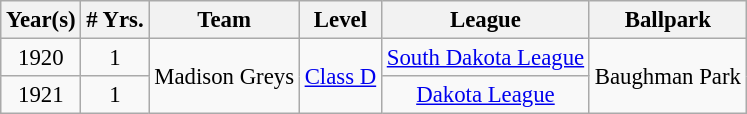<table class="wikitable" style="text-align:center; font-size: 95%;">
<tr>
<th>Year(s)</th>
<th># Yrs.</th>
<th>Team</th>
<th>Level</th>
<th>League</th>
<th>Ballpark</th>
</tr>
<tr>
<td>1920</td>
<td>1</td>
<td rowspan=2>Madison Greys</td>
<td rowspan=2><a href='#'>Class D</a></td>
<td><a href='#'>South Dakota League</a></td>
<td rowspan=2>Baughman Park</td>
</tr>
<tr>
<td>1921</td>
<td>1</td>
<td><a href='#'>Dakota League</a></td>
</tr>
</table>
